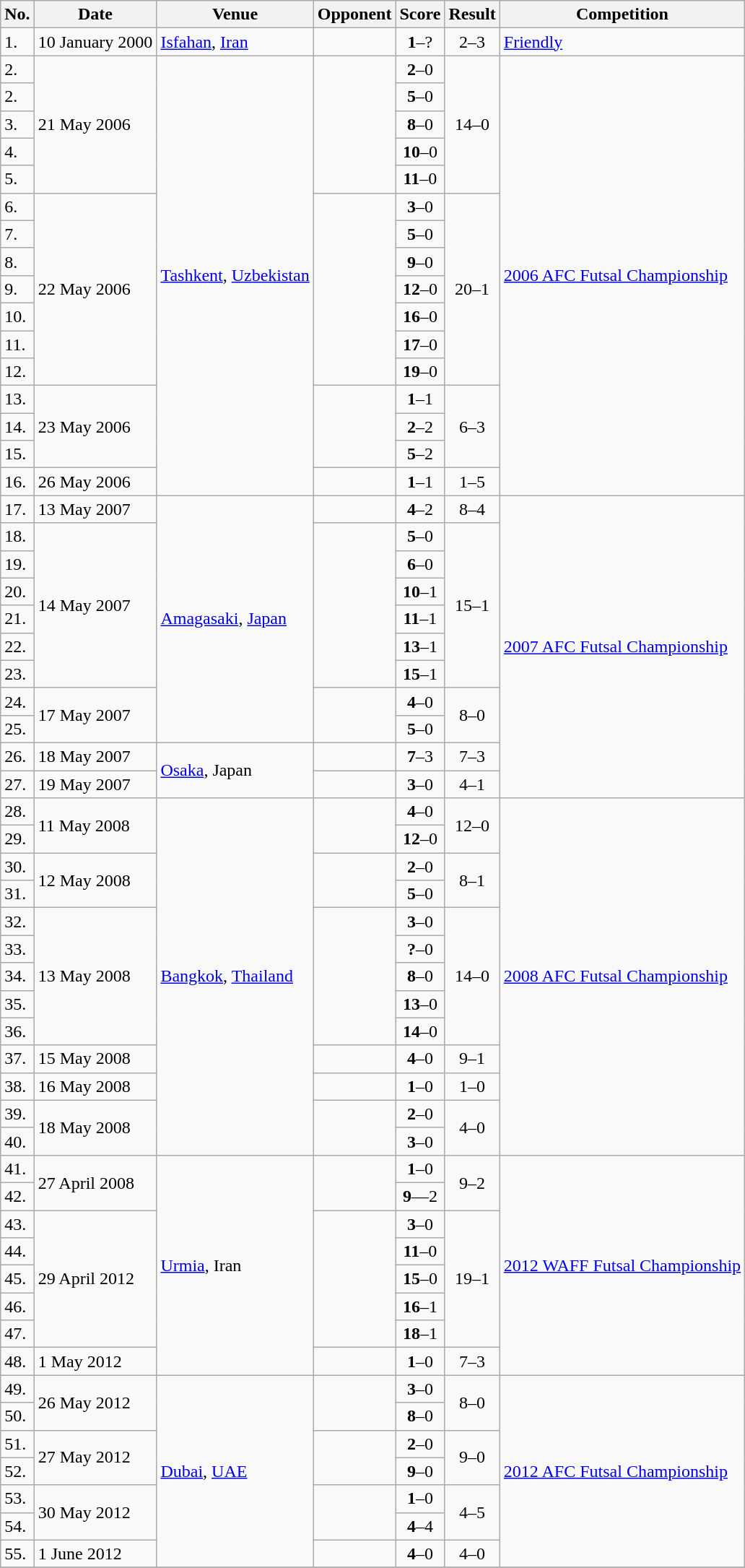<table class="wikitable">
<tr>
<th>No.</th>
<th>Date</th>
<th>Venue</th>
<th>Opponent</th>
<th>Score</th>
<th>Result</th>
<th>Competition</th>
</tr>
<tr>
<td>1.</td>
<td>10 January 2000</td>
<td><a href='#'>Isfahan</a>, <a href='#'>Iran</a></td>
<td></td>
<td align=center><strong>1</strong>–?</td>
<td align=center>2–3</td>
<td><a href='#'>Friendly</a></td>
</tr>
<tr>
<td>2.</td>
<td rowspan=5>21 May 2006</td>
<td rowspan=16><a href='#'>Tashkent</a>, <a href='#'>Uzbekistan</a></td>
<td rowspan=5></td>
<td align=center><strong>2</strong>–0</td>
<td rowspan=5 align=center>14–0</td>
<td rowspan=16><a href='#'>2006 AFC Futsal Championship</a></td>
</tr>
<tr>
<td>2.</td>
<td align=center><strong>5</strong>–0</td>
</tr>
<tr>
<td>3.</td>
<td align=center><strong>8</strong>–0</td>
</tr>
<tr>
<td>4.</td>
<td align=center><strong>10</strong>–0</td>
</tr>
<tr>
<td>5.</td>
<td align=center><strong>11</strong>–0</td>
</tr>
<tr>
<td>6.</td>
<td rowspan=7>22 May 2006</td>
<td rowspan=7></td>
<td align=center><strong>3</strong>–0</td>
<td rowspan=7 align=center>20–1</td>
</tr>
<tr>
<td>7.</td>
<td align=center><strong>5</strong>–0</td>
</tr>
<tr>
<td>8.</td>
<td align=center><strong>9</strong>–0</td>
</tr>
<tr>
<td>9.</td>
<td align=center><strong>12</strong>–0</td>
</tr>
<tr>
<td>10.</td>
<td align=center><strong>16</strong>–0</td>
</tr>
<tr>
<td>11.</td>
<td align=center><strong>17</strong>–0</td>
</tr>
<tr>
<td>12.</td>
<td align=center><strong>19</strong>–0</td>
</tr>
<tr>
<td>13.</td>
<td rowspan=3>23 May 2006</td>
<td rowspan=3></td>
<td align=center><strong>1</strong>–1</td>
<td rowspan=3 align=center>6–3</td>
</tr>
<tr>
<td>14.</td>
<td align=center><strong>2</strong>–2</td>
</tr>
<tr>
<td>15.</td>
<td align=center><strong>5</strong>–2</td>
</tr>
<tr>
<td>16.</td>
<td>26 May 2006</td>
<td></td>
<td align=center><strong>1</strong>–1</td>
<td align=center>1–5</td>
</tr>
<tr>
<td>17.</td>
<td>13 May 2007</td>
<td rowspan=9><a href='#'>Amagasaki</a>, <a href='#'>Japan</a></td>
<td></td>
<td align=center><strong>4</strong>–2</td>
<td align=center>8–4</td>
<td rowspan=11><a href='#'>2007 AFC Futsal Championship</a></td>
</tr>
<tr>
<td>18.</td>
<td rowspan=6>14 May 2007</td>
<td rowspan=6></td>
<td align=center><strong>5</strong>–0</td>
<td rowspan=6 align=center>15–1</td>
</tr>
<tr>
<td>19.</td>
<td align=center><strong>6</strong>–0</td>
</tr>
<tr>
<td>20.</td>
<td align=center><strong>10</strong>–1</td>
</tr>
<tr>
<td>21.</td>
<td align=center><strong>11</strong>–1</td>
</tr>
<tr>
<td>22.</td>
<td align=center><strong>13</strong>–1</td>
</tr>
<tr>
<td>23.</td>
<td align=center><strong>15</strong>–1</td>
</tr>
<tr>
<td>24.</td>
<td rowspan=2>17 May 2007</td>
<td rowspan=2></td>
<td align=center><strong>4</strong>–0</td>
<td rowspan=2 align=center>8–0</td>
</tr>
<tr>
<td>25.</td>
<td align=center><strong>5</strong>–0</td>
</tr>
<tr>
<td>26.</td>
<td>18 May 2007</td>
<td rowspan=2><a href='#'>Osaka</a>, Japan</td>
<td></td>
<td align=center><strong>7</strong>–3</td>
<td align=center>7–3</td>
</tr>
<tr>
<td>27.</td>
<td>19 May 2007</td>
<td></td>
<td align=center><strong>3</strong>–0</td>
<td align=center>4–1</td>
</tr>
<tr>
<td>28.</td>
<td rowspan=2>11 May 2008</td>
<td rowspan=13><a href='#'>Bangkok</a>, <a href='#'>Thailand</a></td>
<td rowspan=2></td>
<td align=center><strong>4</strong>–0</td>
<td rowspan=2 align=center>12–0</td>
<td rowspan=13><a href='#'>2008 AFC Futsal Championship</a></td>
</tr>
<tr>
<td>29.</td>
<td align=center><strong>12</strong>–0</td>
</tr>
<tr>
<td>30.</td>
<td rowspan=2>12 May 2008</td>
<td rowspan=2></td>
<td align=center><strong>2</strong>–0</td>
<td rowspan=2 align=center>8–1</td>
</tr>
<tr>
<td>31.</td>
<td align=center><strong>5</strong>–0</td>
</tr>
<tr>
<td>32.</td>
<td rowspan=5>13 May 2008</td>
<td rowspan=5></td>
<td align=center><strong>3</strong>–0</td>
<td rowspan=5 align=center>14–0</td>
</tr>
<tr>
<td>33.</td>
<td align=center><strong>?</strong>–0</td>
</tr>
<tr>
<td>34.</td>
<td align=center><strong>8</strong>–0</td>
</tr>
<tr>
<td>35.</td>
<td align=center><strong>13</strong>–0</td>
</tr>
<tr>
<td>36.</td>
<td align=center><strong>14</strong>–0</td>
</tr>
<tr>
<td>37.</td>
<td>15 May 2008</td>
<td></td>
<td align=center><strong>4</strong>–0</td>
<td align=center>9–1</td>
</tr>
<tr>
<td>38.</td>
<td>16 May 2008</td>
<td></td>
<td align=center><strong>1</strong>–0</td>
<td align=center>1–0</td>
</tr>
<tr>
<td>39.</td>
<td rowspan=2>18 May 2008</td>
<td rowspan=2></td>
<td align=center><strong>2</strong>–0</td>
<td rowspan=2 align=center>4–0</td>
</tr>
<tr>
<td>40.</td>
<td align=center><strong>3</strong>–0</td>
</tr>
<tr>
<td>41.</td>
<td rowspan=2>27 April 2008</td>
<td rowspan=8><a href='#'>Urmia</a>, Iran</td>
<td rowspan=2></td>
<td align=center><strong>1</strong>–0</td>
<td rowspan=2 align=center>9–2</td>
<td rowspan=8><a href='#'>2012 WAFF Futsal Championship</a></td>
</tr>
<tr>
<td>42.</td>
<td align=center><strong>9</strong>––2</td>
</tr>
<tr>
<td>43.</td>
<td rowspan=5>29 April 2012</td>
<td rowspan=5></td>
<td align=center><strong>3</strong>–0</td>
<td rowspan=5 align=center>19–1</td>
</tr>
<tr>
<td>44.</td>
<td align=center><strong>11</strong>–0</td>
</tr>
<tr>
<td>45.</td>
<td align=center><strong>15</strong>–0</td>
</tr>
<tr>
<td>46.</td>
<td align=center><strong>16</strong>–1</td>
</tr>
<tr>
<td>47.</td>
<td align=center><strong>18</strong>–1</td>
</tr>
<tr>
<td>48.</td>
<td>1 May 2012</td>
<td></td>
<td align=center><strong>1</strong>–0</td>
<td align=center>7–3</td>
</tr>
<tr>
<td>49.</td>
<td rowspan=2>26 May 2012</td>
<td rowspan=7><a href='#'>Dubai</a>, <a href='#'>UAE</a></td>
<td rowspan=2></td>
<td align=center><strong>3</strong>–0</td>
<td rowspan=2 align=center>8–0</td>
<td rowspan=7><a href='#'>2012 AFC Futsal Championship</a></td>
</tr>
<tr>
<td>50.</td>
<td align=center><strong>8</strong>–0</td>
</tr>
<tr>
<td>51.</td>
<td rowspan=2>27 May 2012</td>
<td rowspan=2></td>
<td align=center><strong>2</strong>–0</td>
<td rowspan=2 align=center>9–0</td>
</tr>
<tr>
<td>52.</td>
<td align=center><strong>9</strong>–0</td>
</tr>
<tr>
<td>53.</td>
<td rowspan=2>30 May 2012</td>
<td rowspan=2></td>
<td align=center><strong>1</strong>–0</td>
<td rowspan=2 align=center>4–5 </td>
</tr>
<tr>
<td>54.</td>
<td align=center><strong>4</strong>–4</td>
</tr>
<tr>
<td>55.</td>
<td>1 June 2012</td>
<td></td>
<td align=center><strong>4</strong>–0</td>
<td align=center>4–0</td>
</tr>
<tr>
</tr>
</table>
